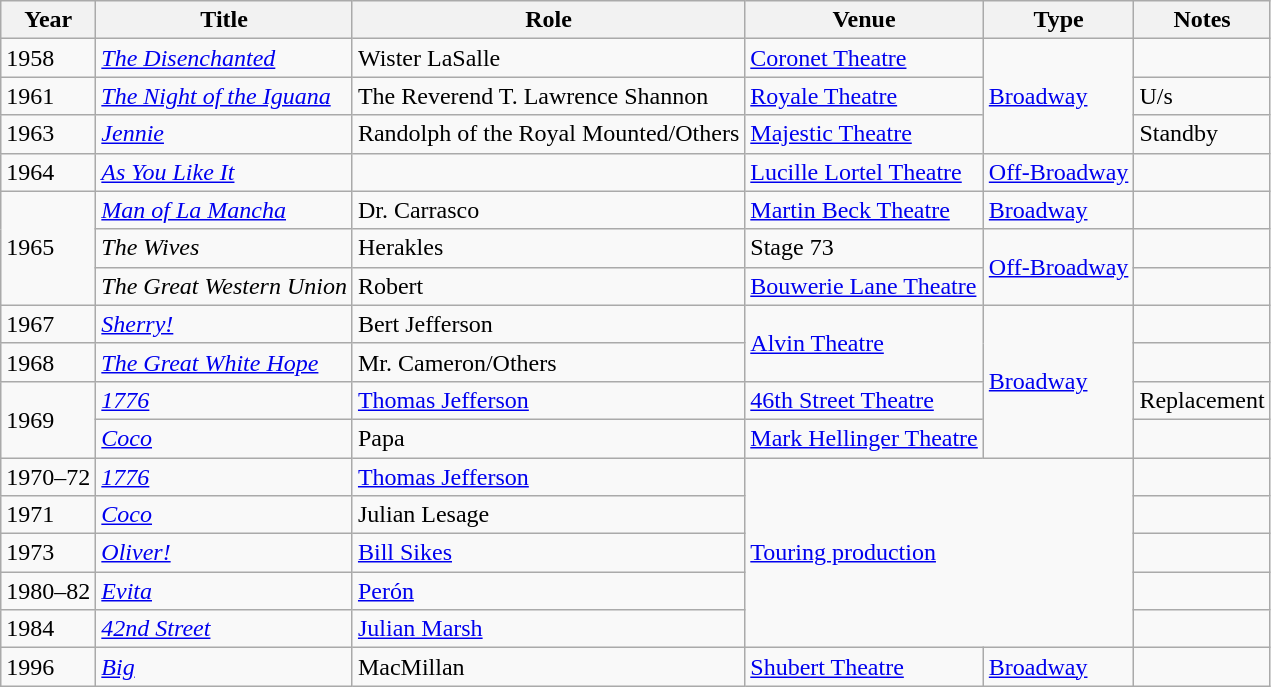<table class="wikitable sortable">
<tr>
<th>Year</th>
<th>Title</th>
<th>Role</th>
<th>Venue</th>
<th>Type</th>
<th>Notes</th>
</tr>
<tr>
<td>1958</td>
<td><em><a href='#'>The Disenchanted</a></em></td>
<td>Wister LaSalle</td>
<td><a href='#'>Coronet Theatre</a></td>
<td rowspan="3"><a href='#'>Broadway</a></td>
<td></td>
</tr>
<tr>
<td>1961</td>
<td><em><a href='#'>The Night of the Iguana</a></em></td>
<td>The Reverend T. Lawrence Shannon</td>
<td><a href='#'>Royale Theatre</a></td>
<td>U/s</td>
</tr>
<tr>
<td>1963</td>
<td><em><a href='#'>Jennie</a></em></td>
<td>Randolph of the Royal Mounted/Others</td>
<td><a href='#'>Majestic Theatre</a></td>
<td>Standby</td>
</tr>
<tr>
<td>1964</td>
<td><em><a href='#'>As You Like It</a></em></td>
<td></td>
<td><a href='#'>Lucille Lortel Theatre</a></td>
<td><a href='#'>Off-Broadway</a></td>
<td></td>
</tr>
<tr>
<td rowspan="3">1965</td>
<td><em><a href='#'>Man of La Mancha</a></em></td>
<td>Dr. Carrasco</td>
<td><a href='#'>Martin Beck Theatre</a></td>
<td><a href='#'>Broadway</a></td>
<td></td>
</tr>
<tr>
<td><em>The Wives</em></td>
<td>Herakles</td>
<td>Stage 73</td>
<td rowspan="2"><a href='#'>Off-Broadway</a></td>
<td></td>
</tr>
<tr>
<td><em>The Great Western Union</em></td>
<td>Robert</td>
<td><a href='#'>Bouwerie Lane Theatre</a></td>
<td></td>
</tr>
<tr>
<td>1967</td>
<td><em><a href='#'>Sherry!</a></em></td>
<td>Bert Jefferson</td>
<td rowspan="2"><a href='#'>Alvin Theatre</a></td>
<td rowspan="4"><a href='#'>Broadway</a></td>
<td></td>
</tr>
<tr>
<td>1968</td>
<td><em><a href='#'>The Great White Hope</a></em></td>
<td>Mr. Cameron/Others</td>
<td></td>
</tr>
<tr>
<td rowspan="2">1969</td>
<td><em><a href='#'>1776</a></em></td>
<td><a href='#'>Thomas Jefferson</a></td>
<td><a href='#'>46th Street Theatre</a></td>
<td>Replacement</td>
</tr>
<tr>
<td><em><a href='#'>Coco</a></em></td>
<td>Papa</td>
<td><a href='#'>Mark Hellinger Theatre</a></td>
<td></td>
</tr>
<tr>
<td>1970–72</td>
<td><em><a href='#'>1776</a></em></td>
<td><a href='#'>Thomas Jefferson</a></td>
<td colspan="2" rowspan="5"><a href='#'>Touring production</a></td>
<td></td>
</tr>
<tr>
<td>1971</td>
<td><em><a href='#'>Coco</a></em></td>
<td>Julian Lesage</td>
<td></td>
</tr>
<tr>
<td>1973</td>
<td><em><a href='#'>Oliver!</a></em></td>
<td><a href='#'>Bill Sikes</a></td>
<td></td>
</tr>
<tr>
<td>1980–82</td>
<td><em><a href='#'>Evita</a></em></td>
<td><a href='#'>Perón</a></td>
<td></td>
</tr>
<tr>
<td>1984</td>
<td><em><a href='#'>42nd Street</a></em></td>
<td><a href='#'>Julian Marsh</a></td>
<td></td>
</tr>
<tr>
<td>1996</td>
<td><em><a href='#'>Big</a></em></td>
<td>MacMillan</td>
<td><a href='#'>Shubert Theatre</a></td>
<td><a href='#'>Broadway</a></td>
<td></td>
</tr>
</table>
